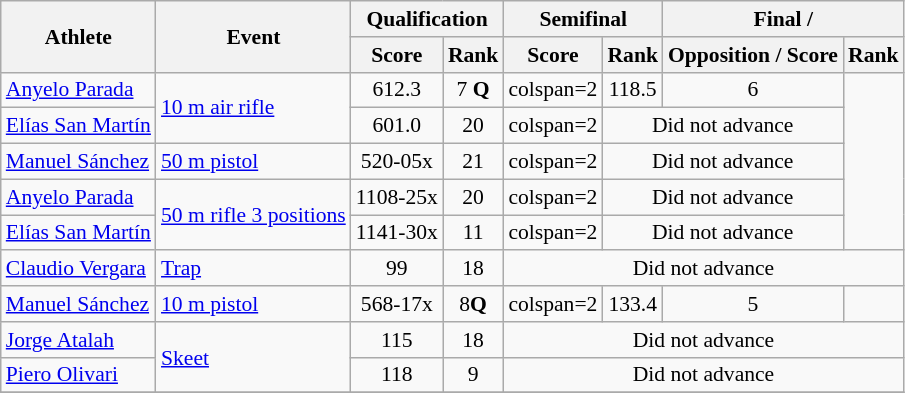<table class="wikitable" style="font-size:90%">
<tr>
<th rowspan="2">Athlete</th>
<th rowspan="2">Event</th>
<th colspan="2">Qualification</th>
<th colspan="2">Semifinal</th>
<th colspan="2">Final / </th>
</tr>
<tr>
<th>Score</th>
<th>Rank</th>
<th>Score</th>
<th>Rank</th>
<th>Opposition / Score</th>
<th>Rank</th>
</tr>
<tr align=center>
<td align=left><a href='#'>Anyelo Parada</a></td>
<td align=left rowspan=2><a href='#'>10 m air rifle</a></td>
<td>612.3</td>
<td>7 <strong>Q</strong></td>
<td>colspan=2 </td>
<td>118.5</td>
<td>6</td>
</tr>
<tr align=center>
<td align=left><a href='#'>Elías San Martín</a></td>
<td>601.0</td>
<td>20</td>
<td>colspan=2 </td>
<td colspan=2>Did not advance</td>
</tr>
<tr align=center>
<td align=left><a href='#'>Manuel Sánchez</a></td>
<td align=left><a href='#'>50 m pistol</a></td>
<td>520-05x</td>
<td>21</td>
<td>colspan=2 </td>
<td colspan=2>Did not advance</td>
</tr>
<tr align=center>
<td align=left><a href='#'>Anyelo Parada</a></td>
<td align=left rowspan=2><a href='#'>50 m rifle 3 positions</a></td>
<td>1108-25x</td>
<td>20</td>
<td>colspan=2 </td>
<td colspan=2>Did not advance</td>
</tr>
<tr align=center>
<td align=left><a href='#'>Elías San Martín</a></td>
<td>1141-30x</td>
<td>11</td>
<td>colspan=2 </td>
<td colspan=2>Did not advance</td>
</tr>
<tr align=center>
<td align=left><a href='#'>Claudio Vergara</a></td>
<td align=left><a href='#'>Trap</a></td>
<td>99</td>
<td>18</td>
<td colspan=4>Did not advance</td>
</tr>
<tr align=center>
<td align=left><a href='#'>Manuel Sánchez</a></td>
<td align=left><a href='#'>10 m pistol</a></td>
<td>568-17x</td>
<td>8<strong>Q</strong></td>
<td>colspan=2 </td>
<td>133.4</td>
<td>5</td>
</tr>
<tr align=center>
<td align=left><a href='#'>Jorge Atalah</a></td>
<td align=left rowspan=2><a href='#'>Skeet</a></td>
<td>115</td>
<td>18</td>
<td colspan=4>Did not advance</td>
</tr>
<tr align=center>
<td align=left><a href='#'>Piero Olivari</a></td>
<td>118</td>
<td>9</td>
<td colspan=4>Did not advance</td>
</tr>
<tr>
</tr>
</table>
